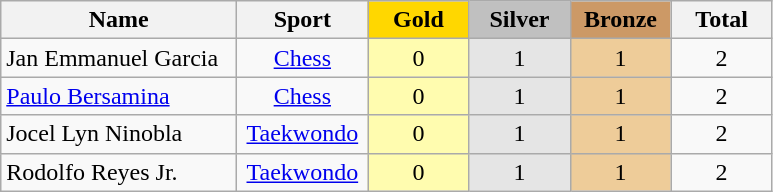<table class="wikitable" style="font-size:100%; text-align:center;">
<tr>
<th width=150>Name</th>
<th width=80>Sport</th>
<td bgcolor=gold width=60><strong>Gold</strong></td>
<td bgcolor=silver width=60><strong>Silver</strong></td>
<td bgcolor=#cc9966 width=60><strong>Bronze</strong></td>
<th width=60>Total</th>
</tr>
<tr>
<td align=left>Jan Emmanuel Garcia</td>
<td><a href='#'>Chess</a></td>
<td bgcolor=#fffcaf>0</td>
<td bgcolor=#e5e5e5>1</td>
<td bgcolor=#eecc99>1</td>
<td>2</td>
</tr>
<tr>
<td align=left><a href='#'>Paulo Bersamina</a></td>
<td><a href='#'>Chess</a></td>
<td bgcolor=#fffcaf>0</td>
<td bgcolor=#e5e5e5>1</td>
<td bgcolor=#eecc99>1</td>
<td>2</td>
</tr>
<tr>
<td align=left>Jocel Lyn Ninobla</td>
<td><a href='#'>Taekwondo</a></td>
<td bgcolor=#fffcaf>0</td>
<td bgcolor=#e5e5e5>1</td>
<td bgcolor=#eecc99>1</td>
<td>2</td>
</tr>
<tr>
<td align=left>Rodolfo Reyes Jr.</td>
<td><a href='#'>Taekwondo</a></td>
<td bgcolor=#fffcaf>0</td>
<td bgcolor=#e5e5e5>1</td>
<td bgcolor=#eecc99>1</td>
<td>2</td>
</tr>
</table>
